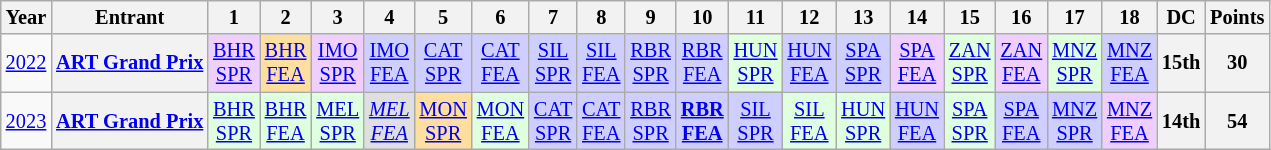<table class="wikitable" style="text-align:center; font-size:85%">
<tr>
<th>Year</th>
<th>Entrant</th>
<th>1</th>
<th>2</th>
<th>3</th>
<th>4</th>
<th>5</th>
<th>6</th>
<th>7</th>
<th>8</th>
<th>9</th>
<th>10</th>
<th>11</th>
<th>12</th>
<th>13</th>
<th>14</th>
<th>15</th>
<th>16</th>
<th>17</th>
<th>18</th>
<th>DC</th>
<th>Points</th>
</tr>
<tr>
<td><a href='#'>2022</a></td>
<th nowrap><a href='#'>ART Grand Prix</a></th>
<td style="background:#EFCFFF;"><a href='#'>BHR<br>SPR</a><br></td>
<td style="background:#FFDF9F;"><a href='#'>BHR<br>FEA</a><br></td>
<td style="background:#EFCFFF;"><a href='#'>IMO<br>SPR</a><br></td>
<td style="background:#CFCFFF;"><a href='#'>IMO<br>FEA</a><br></td>
<td style="background:#CFCFFF;"><a href='#'>CAT<br>SPR</a><br></td>
<td style="background:#CFCFFF;"><a href='#'>CAT<br>FEA</a><br></td>
<td style="background:#CFCFFF;"><a href='#'>SIL<br>SPR</a><br></td>
<td style="background:#CFCFFF;"><a href='#'>SIL<br>FEA</a><br></td>
<td style="background:#CFCFFF;"><a href='#'>RBR<br>SPR</a><br></td>
<td style="background:#CFCFFF;"><a href='#'>RBR<br>FEA</a><br></td>
<td style="background:#DFFFDF;"><a href='#'>HUN<br>SPR</a><br></td>
<td style="background:#CFCFFF;"><a href='#'>HUN<br>FEA</a><br></td>
<td style="background:#CFCFFF;"><a href='#'>SPA<br>SPR</a><br></td>
<td style="background:#EFCFFF;"><a href='#'>SPA<br>FEA</a><br></td>
<td style="background:#DFFFDF;"><a href='#'>ZAN<br>SPR</a><br></td>
<td style="background:#EFCFFF;"><a href='#'>ZAN<br>FEA</a><br></td>
<td style="background:#DFFFDF;"><a href='#'>MNZ<br>SPR</a><br></td>
<td style="background:#CFCFFF;"><a href='#'>MNZ<br>FEA</a><br></td>
<th>15th</th>
<th>30</th>
</tr>
<tr>
<td><a href='#'>2023</a></td>
<th nowrap><a href='#'>ART Grand Prix</a></th>
<td style="background:#DFFFDF;"><a href='#'>BHR<br>SPR</a><br></td>
<td style="background:#DFFFDF;"><a href='#'>BHR<br>FEA</a><br></td>
<td style="background:#DFFFDF;"><a href='#'>MEL<br>SPR</a><br></td>
<td style="background:#DFDFDF;"><em><a href='#'>MEL<br>FEA</a></em><br></td>
<td style="background:#FFDF9F;"><a href='#'>MON<br>SPR</a><br></td>
<td style="background:#DFFFDF;"><a href='#'>MON<br>FEA</a><br></td>
<td style="background:#CFCFFF;"><a href='#'>CAT<br>SPR</a><br></td>
<td style="background:#CFCFFF;"><a href='#'>CAT<br>FEA</a><br></td>
<td style="background:#CFCFFF;"><a href='#'>RBR<br>SPR</a><br></td>
<td style="background:#CFCFFF;"><strong><a href='#'>RBR<br>FEA</a></strong><br></td>
<td style="background:#CFCFFF;"><a href='#'>SIL<br>SPR</a><br></td>
<td style="background:#DFFFDF;"><a href='#'>SIL<br>FEA</a><br></td>
<td style="background:#DFFFDF;"><a href='#'>HUN<br>SPR</a><br></td>
<td style="background:#CFCFFF;"><a href='#'>HUN<br>FEA</a><br></td>
<td style="background:#DFFFDF;"><a href='#'>SPA<br>SPR</a><br></td>
<td style="background:#CFCFFF;"><a href='#'>SPA<br>FEA</a><br></td>
<td style="background:#CFCFFF;"><a href='#'>MNZ<br>SPR</a><br></td>
<td style="background:#EFCFFF;"><a href='#'>MNZ<br>FEA</a><br></td>
<th style="background:#;">14th</th>
<th style="background:#;">54</th>
</tr>
</table>
